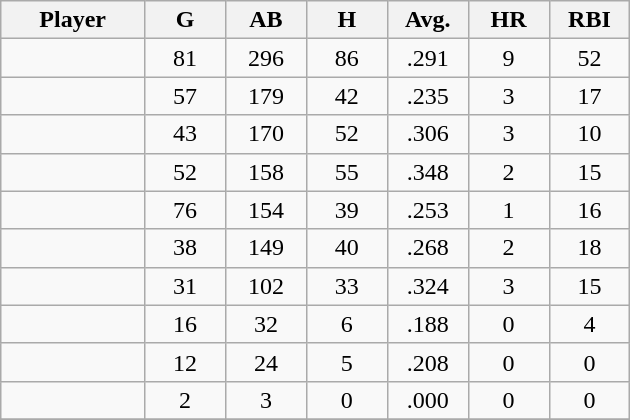<table class="wikitable sortable">
<tr>
<th bgcolor="#DDDDFF" width="16%">Player</th>
<th bgcolor="#DDDDFF" width="9%">G</th>
<th bgcolor="#DDDDFF" width="9%">AB</th>
<th bgcolor="#DDDDFF" width="9%">H</th>
<th bgcolor="#DDDDFF" width="9%">Avg.</th>
<th bgcolor="#DDDDFF" width="9%">HR</th>
<th bgcolor="#DDDDFF" width="9%">RBI</th>
</tr>
<tr align="center">
<td></td>
<td>81</td>
<td>296</td>
<td>86</td>
<td>.291</td>
<td>9</td>
<td>52</td>
</tr>
<tr align="center">
<td></td>
<td>57</td>
<td>179</td>
<td>42</td>
<td>.235</td>
<td>3</td>
<td>17</td>
</tr>
<tr align="center">
<td></td>
<td>43</td>
<td>170</td>
<td>52</td>
<td>.306</td>
<td>3</td>
<td>10</td>
</tr>
<tr align="center">
<td></td>
<td>52</td>
<td>158</td>
<td>55</td>
<td>.348</td>
<td>2</td>
<td>15</td>
</tr>
<tr align="center">
<td></td>
<td>76</td>
<td>154</td>
<td>39</td>
<td>.253</td>
<td>1</td>
<td>16</td>
</tr>
<tr align="center">
<td></td>
<td>38</td>
<td>149</td>
<td>40</td>
<td>.268</td>
<td>2</td>
<td>18</td>
</tr>
<tr align="center">
<td></td>
<td>31</td>
<td>102</td>
<td>33</td>
<td>.324</td>
<td>3</td>
<td>15</td>
</tr>
<tr align="center">
<td></td>
<td>16</td>
<td>32</td>
<td>6</td>
<td>.188</td>
<td>0</td>
<td>4</td>
</tr>
<tr align="center">
<td></td>
<td>12</td>
<td>24</td>
<td>5</td>
<td>.208</td>
<td>0</td>
<td>0</td>
</tr>
<tr align="center">
<td></td>
<td>2</td>
<td>3</td>
<td>0</td>
<td>.000</td>
<td>0</td>
<td>0</td>
</tr>
<tr align="center">
</tr>
</table>
